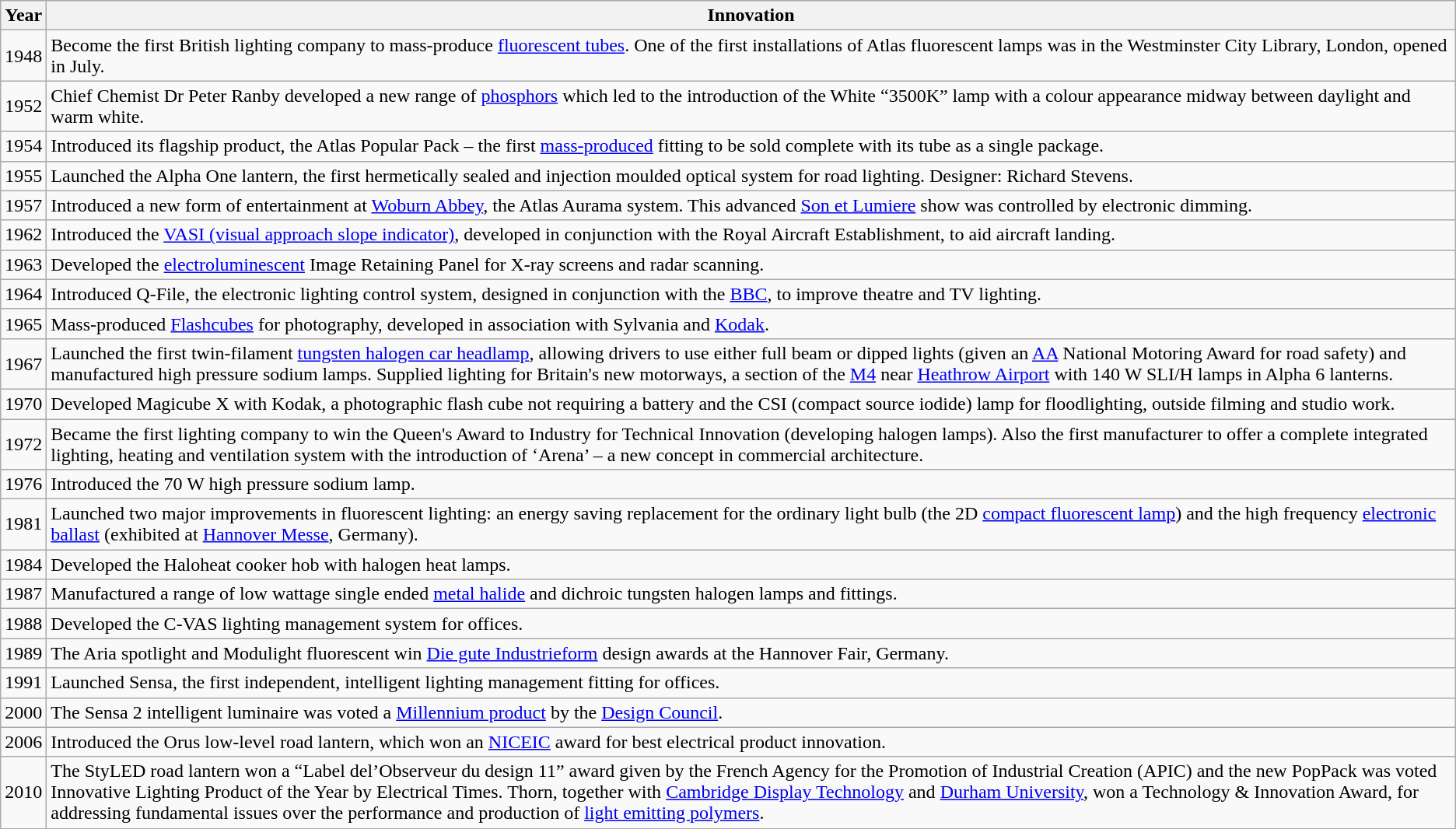<table class="wikitable sortable">
<tr>
<th>Year</th>
<th>Innovation</th>
</tr>
<tr>
<td>1948</td>
<td>Become the first British lighting company to mass-produce <a href='#'>fluorescent tubes</a>. One of the first installations of Atlas fluorescent lamps was in the Westminster City Library, London, opened in July.</td>
</tr>
<tr>
<td>1952</td>
<td>Chief Chemist Dr Peter Ranby developed a new range of <a href='#'>phosphors</a> which led to the introduction of the White “3500K” lamp with a colour appearance midway between daylight and warm white.</td>
</tr>
<tr>
<td>1954</td>
<td>Introduced its flagship product, the Atlas Popular Pack – the first <a href='#'>mass-produced</a> fitting to be sold complete with its tube as a single package.</td>
</tr>
<tr>
<td>1955</td>
<td>Launched the Alpha One lantern, the first hermetically sealed and injection moulded optical system for road lighting. Designer: Richard Stevens.</td>
</tr>
<tr>
<td>1957</td>
<td>Introduced a new form of entertainment at <a href='#'>Woburn Abbey</a>, the Atlas Aurama system. This advanced <a href='#'>Son et Lumiere</a> show was controlled by electronic dimming.</td>
</tr>
<tr>
<td>1962</td>
<td>Introduced the <a href='#'>VASI (visual approach slope indicator)</a>, developed in conjunction with the Royal Aircraft Establishment, to aid aircraft landing.</td>
</tr>
<tr>
<td>1963</td>
<td>Developed the <a href='#'>electroluminescent</a> Image Retaining Panel  for X-ray screens and radar scanning.</td>
</tr>
<tr>
<td>1964</td>
<td>Introduced Q-File, the electronic lighting control system, designed in conjunction with the <a href='#'>BBC</a>, to improve theatre and TV lighting.</td>
</tr>
<tr>
<td>1965</td>
<td>Mass-produced <a href='#'>Flashcubes</a> for photography, developed in association with Sylvania and <a href='#'>Kodak</a>.</td>
</tr>
<tr>
<td>1967</td>
<td>Launched the first twin-filament <a href='#'>tungsten halogen car headlamp</a>, allowing drivers to use either full beam or dipped lights (given an <a href='#'>AA</a> National Motoring Award for road safety) and manufactured high pressure sodium lamps. Supplied lighting for Britain's new motorways, a section of the <a href='#'>M4</a> near <a href='#'>Heathrow Airport</a> with 140 W SLI/H lamps in Alpha 6 lanterns.</td>
</tr>
<tr>
<td>1970</td>
<td>Developed Magicube X with Kodak, a photographic flash cube not requiring a battery and the CSI (compact source iodide) lamp for floodlighting, outside filming and studio work.</td>
</tr>
<tr>
<td>1972</td>
<td>Became the first lighting company to win the Queen's Award to Industry for Technical Innovation (developing halogen lamps). Also the first manufacturer to offer a complete integrated lighting, heating and ventilation system with the introduction of ‘Arena’ – a new concept in commercial architecture.</td>
</tr>
<tr>
<td>1976</td>
<td>Introduced the 70 W high pressure sodium lamp.</td>
</tr>
<tr>
<td>1981</td>
<td>Launched two major improvements in fluorescent lighting: an energy saving replacement for the ordinary light bulb (the 2D <a href='#'>compact fluorescent lamp</a>) and the high frequency <a href='#'>electronic ballast</a> (exhibited at <a href='#'>Hannover Messe</a>, Germany).</td>
</tr>
<tr>
<td>1984</td>
<td>Developed the Haloheat cooker hob with halogen heat lamps.</td>
</tr>
<tr>
<td>1987</td>
<td>Manufactured a range of low wattage single ended <a href='#'>metal halide</a> and dichroic tungsten halogen lamps and fittings.</td>
</tr>
<tr>
<td>1988</td>
<td>Developed the C-VAS lighting management system for offices.</td>
</tr>
<tr>
<td>1989</td>
<td>The Aria spotlight and Modulight fluorescent win <a href='#'>Die gute Industrieform</a> design awards at the Hannover Fair, Germany.</td>
</tr>
<tr>
<td>1991</td>
<td>Launched Sensa, the first independent, intelligent lighting management fitting for offices.</td>
</tr>
<tr>
<td>2000</td>
<td>The Sensa 2 intelligent luminaire was voted a <a href='#'>Millennium product</a> by the <a href='#'>Design Council</a>.</td>
</tr>
<tr>
<td>2006</td>
<td>Introduced the Orus low-level road lantern, which won an <a href='#'>NICEIC</a> award for best electrical product innovation.</td>
</tr>
<tr>
<td>2010</td>
<td>The StyLED road lantern won a “Label del’Observeur du design 11” award given by the French Agency for the Promotion of Industrial Creation (APIC) and the new PopPack was voted Innovative Lighting Product of the Year by Electrical Times. Thorn, together with <a href='#'>Cambridge Display Technology</a> and <a href='#'>Durham University</a>, won a Technology & Innovation Award, for addressing fundamental issues over the performance and production of <a href='#'>light emitting polymers</a>.</td>
</tr>
<tr>
</tr>
</table>
